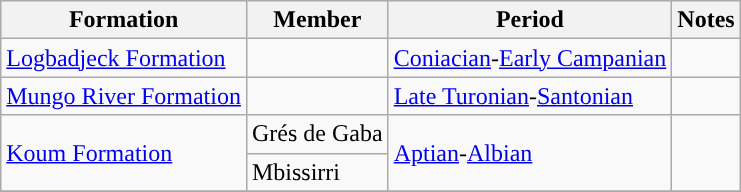<table class="wikitable sortable">
<tr>
<th>Formation</th>
<th>Member</th>
<th>Period</th>
<th class="unsortable">Notes</th>
</tr>
<tr>
<td><a href='#'>Logbadjeck Formation</a></td>
<td></td>
<td style="background-color: "><a href='#'>Coniacian</a>-<a href='#'>Early Campanian</a></td>
<td align=center></td>
</tr>
<tr>
<td><a href='#'>Mungo River Formation</a></td>
<td></td>
<td style="background-color: "><a href='#'>Late Turonian</a>-<a href='#'>Santonian</a></td>
<td align=center></td>
</tr>
<tr>
<td rowspan=2><a href='#'>Koum Formation</a></td>
<td>Grés de Gaba</td>
<td rowspan=2 style="background-color: "><a href='#'>Aptian</a>-<a href='#'>Albian</a></td>
<td rowspan=2 align=center></td>
</tr>
<tr>
<td>Mbissirri</td>
</tr>
<tr>
</tr>
</table>
